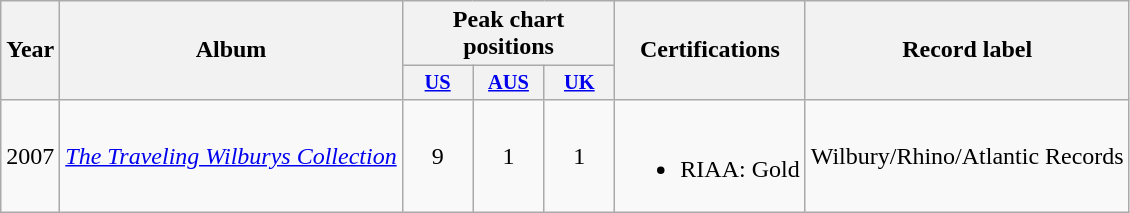<table class="wikitable">
<tr>
<th rowspan="2">Year</th>
<th rowspan="2">Album</th>
<th colspan="3">Peak chart positions</th>
<th rowspan="2">Certifications</th>
<th rowspan="2">Record label</th>
</tr>
<tr>
<th style="width:3em;font-size:85%"><a href='#'>US</a><br></th>
<th style="width:3em;font-size:85%"><a href='#'>AUS</a><br></th>
<th style="width:3em;font-size:85%"><a href='#'>UK</a><br></th>
</tr>
<tr>
<td>2007</td>
<td><em><a href='#'>The Traveling Wilburys Collection</a></em></td>
<td style="text-align:center;">9</td>
<td style="text-align:center;">1</td>
<td style="text-align:center;">1</td>
<td><br><ul><li>RIAA: Gold</li></ul></td>
<td>Wilbury/Rhino/Atlantic Records</td>
</tr>
</table>
